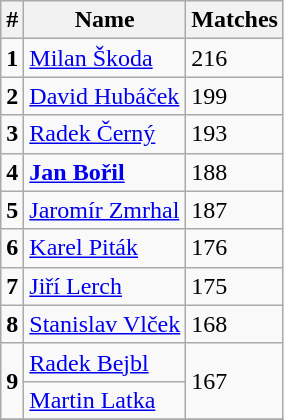<table class="wikitable">
<tr>
<th>#</th>
<th>Name</th>
<th>Matches</th>
</tr>
<tr>
<td><strong>1</strong></td>
<td> <a href='#'>Milan Škoda</a></td>
<td>216</td>
</tr>
<tr>
<td><strong>2</strong></td>
<td> <a href='#'>David Hubáček</a></td>
<td>199</td>
</tr>
<tr>
<td><strong>3</strong></td>
<td> <a href='#'>Radek Černý</a></td>
<td>193</td>
</tr>
<tr>
<td><strong>4</strong></td>
<td> <strong><a href='#'>Jan Bořil</a></strong></td>
<td>188</td>
</tr>
<tr>
<td><strong>5</strong></td>
<td> <a href='#'>Jaromír Zmrhal</a></td>
<td>187</td>
</tr>
<tr>
<td><strong>6</strong></td>
<td> <a href='#'>Karel Piták</a></td>
<td>176</td>
</tr>
<tr>
<td><strong>7</strong></td>
<td> <a href='#'>Jiří Lerch</a></td>
<td>175</td>
</tr>
<tr>
<td><strong>8</strong></td>
<td> <a href='#'>Stanislav Vlček</a></td>
<td>168</td>
</tr>
<tr>
<td rowspan="2"><strong>9</strong></td>
<td> <a href='#'>Radek Bejbl</a></td>
<td rowspan="2">167</td>
</tr>
<tr>
<td> <a href='#'>Martin Latka</a></td>
</tr>
<tr>
</tr>
</table>
